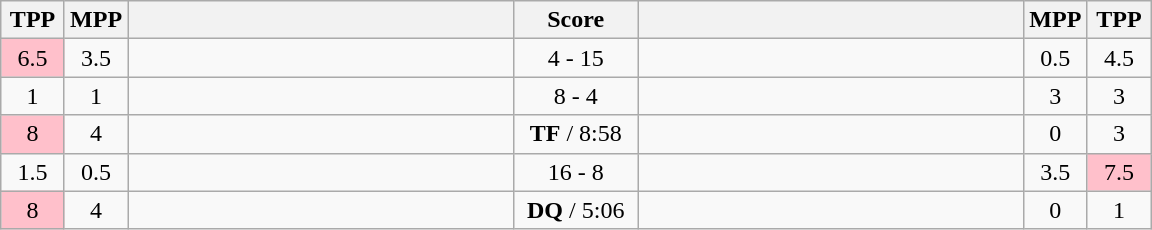<table class="wikitable" style="text-align: center;" |>
<tr>
<th width="35">TPP</th>
<th width="35">MPP</th>
<th width="250"></th>
<th width="75">Score</th>
<th width="250"></th>
<th width="35">MPP</th>
<th width="35">TPP</th>
</tr>
<tr>
<td bgcolor=pink>6.5</td>
<td>3.5</td>
<td style="text-align:left;"></td>
<td>4 - 15</td>
<td style="text-align:left;"><strong></strong></td>
<td>0.5</td>
<td>4.5</td>
</tr>
<tr>
<td>1</td>
<td>1</td>
<td style="text-align:left;"><strong></strong></td>
<td>8 - 4</td>
<td style="text-align:left;"></td>
<td>3</td>
<td>3</td>
</tr>
<tr>
<td bgcolor=pink>8</td>
<td>4</td>
<td style="text-align:left;"></td>
<td><strong>TF</strong> / 8:58</td>
<td style="text-align:left;"><strong></strong></td>
<td>0</td>
<td>3</td>
</tr>
<tr>
<td>1.5</td>
<td>0.5</td>
<td style="text-align:left;"><strong></strong></td>
<td>16 - 8</td>
<td style="text-align:left;"></td>
<td>3.5</td>
<td bgcolor=pink>7.5</td>
</tr>
<tr>
<td bgcolor=pink>8</td>
<td>4</td>
<td style="text-align:left;"></td>
<td><strong>DQ</strong> / 5:06</td>
<td style="text-align:left;"><strong></strong></td>
<td>0</td>
<td>1</td>
</tr>
</table>
